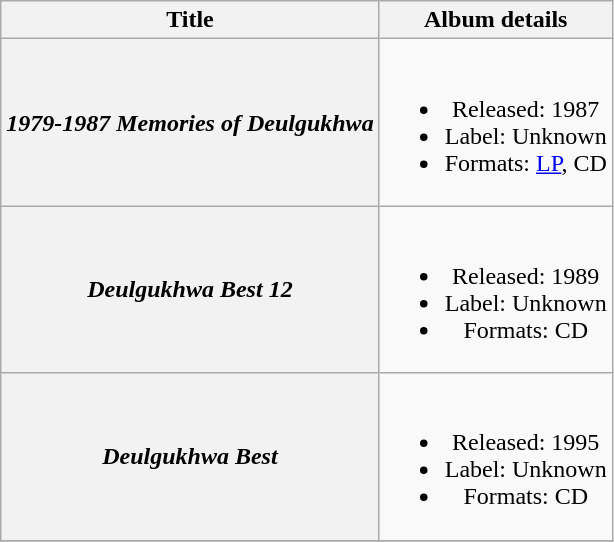<table class="wikitable plainrowheaders" style="text-align:center;">
<tr>
<th scope="col" rowspan="1">Title</th>
<th scope="col" rowspan="1">Album details</th>
</tr>
<tr>
<th scope="row"><em>1979-1987 Memories of Deulgukhwa</em></th>
<td><br><ul><li>Released: 1987</li><li>Label: Unknown</li><li>Formats: <a href='#'>LP</a>, CD</li></ul></td>
</tr>
<tr>
<th scope="row"><em>Deulgukhwa Best 12</em></th>
<td><br><ul><li>Released: 1989</li><li>Label: Unknown</li><li>Formats: CD</li></ul></td>
</tr>
<tr>
<th scope="row"><em>Deulgukhwa Best</em></th>
<td><br><ul><li>Released: 1995</li><li>Label: Unknown</li><li>Formats: CD</li></ul></td>
</tr>
<tr>
</tr>
</table>
